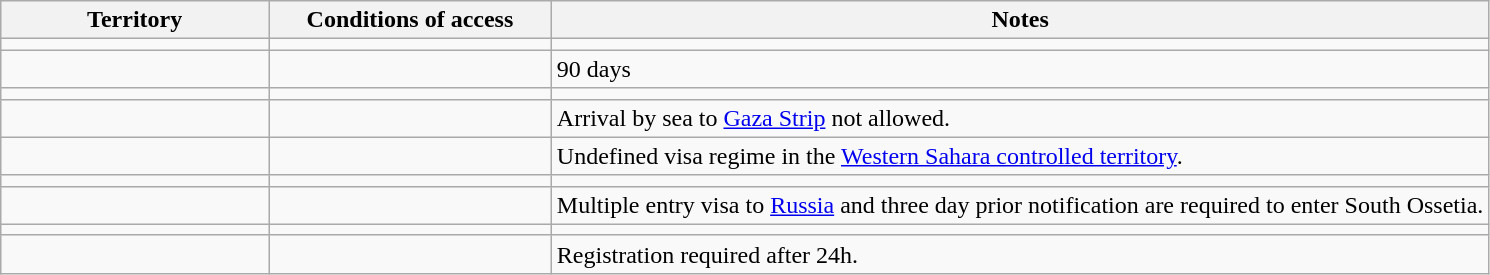<table class="wikitable" style="text-align: left; table-layout: fixed;">
<tr>
<th style="width:18%;">Territory</th>
<th style="width:19%;">Conditions of access</th>
<th>Notes</th>
</tr>
<tr>
<td></td>
<td></td>
<td></td>
</tr>
<tr>
<td></td>
<td></td>
<td>90 days</td>
</tr>
<tr>
<td></td>
<td></td>
<td></td>
</tr>
<tr>
<td></td>
<td></td>
<td>Arrival by sea to <a href='#'>Gaza Strip</a> not allowed.</td>
</tr>
<tr>
<td></td>
<td></td>
<td>Undefined visa regime in the <a href='#'>Western Sahara controlled territory</a>.</td>
</tr>
<tr>
<td></td>
<td></td>
<td></td>
</tr>
<tr>
<td></td>
<td></td>
<td>Multiple entry visa to <a href='#'>Russia</a> and three day prior notification are required to enter South Ossetia.</td>
</tr>
<tr>
<td></td>
<td></td>
<td></td>
</tr>
<tr>
<td></td>
<td></td>
<td>Registration required after 24h.</td>
</tr>
</table>
